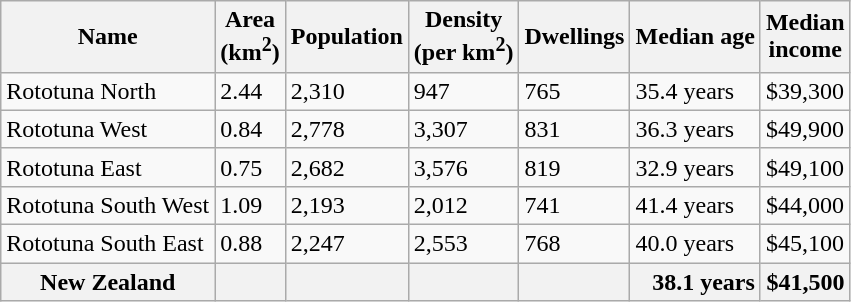<table class="wikitable defaultright col1left">
<tr>
<th>Name</th>
<th>Area<br>(km<sup>2</sup>)</th>
<th>Population</th>
<th>Density<br>(per km<sup>2</sup>)</th>
<th>Dwellings</th>
<th>Median age</th>
<th>Median<br>income</th>
</tr>
<tr>
<td>Rototuna North</td>
<td>2.44</td>
<td>2,310</td>
<td>947</td>
<td>765</td>
<td>35.4 years</td>
<td>$39,300</td>
</tr>
<tr>
<td>Rototuna West</td>
<td>0.84</td>
<td>2,778</td>
<td>3,307</td>
<td>831</td>
<td>36.3 years</td>
<td>$49,900</td>
</tr>
<tr>
<td>Rototuna East</td>
<td>0.75</td>
<td>2,682</td>
<td>3,576</td>
<td>819</td>
<td>32.9 years</td>
<td>$49,100</td>
</tr>
<tr>
<td>Rototuna South West</td>
<td>1.09</td>
<td>2,193</td>
<td>2,012</td>
<td>741</td>
<td>41.4 years</td>
<td>$44,000</td>
</tr>
<tr>
<td>Rototuna South East</td>
<td>0.88</td>
<td>2,247</td>
<td>2,553</td>
<td>768</td>
<td>40.0 years</td>
<td>$45,100</td>
</tr>
<tr>
<th>New Zealand</th>
<th></th>
<th></th>
<th></th>
<th></th>
<th style="text-align:right;">38.1 years</th>
<th style="text-align:right;">$41,500</th>
</tr>
</table>
